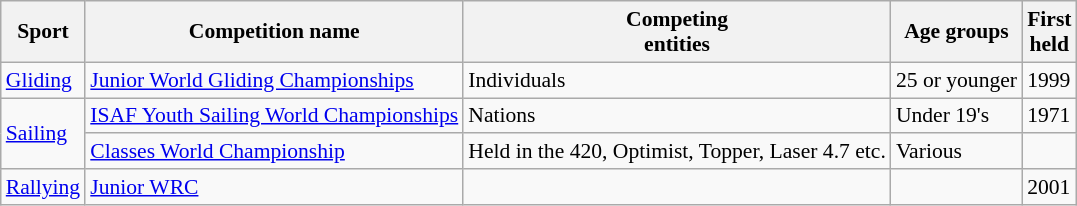<table style="font-size:90%;" class="wikitable">
<tr>
<th>Sport</th>
<th>Competition name</th>
<th>Competing<br>entities</th>
<th>Age groups</th>
<th>First<br>held</th>
</tr>
<tr>
<td><a href='#'>Gliding</a></td>
<td><a href='#'>Junior World Gliding Championships</a></td>
<td>Individuals</td>
<td>25 or younger</td>
<td>1999</td>
</tr>
<tr>
<td rowspan=2><a href='#'>Sailing</a></td>
<td><a href='#'>ISAF Youth Sailing World Championships</a></td>
<td>Nations</td>
<td>Under 19's</td>
<td>1971</td>
</tr>
<tr>
<td><a href='#'>Classes World Championship</a></td>
<td>Held in the 420, Optimist, Topper, Laser 4.7 etc.</td>
<td>Various</td>
<td></td>
</tr>
<tr>
<td><a href='#'>Rallying</a></td>
<td><a href='#'>Junior WRC</a></td>
<td></td>
<td></td>
<td>2001</td>
</tr>
</table>
